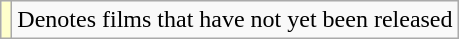<table class=wikitable style=font-size:100%>
<tr>
<td style="background:#ffc;"></td>
<td>Denotes films that have not yet been released</td>
</tr>
</table>
